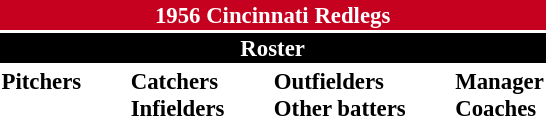<table class="toccolours" style="font-size: 95%;">
<tr>
<th colspan="10" style="background-color: #c6011f; color: white; text-align: center;">1956 Cincinnati Redlegs</th>
</tr>
<tr>
<td colspan="10" style="background-color: black; color: white; text-align: center;"><strong>Roster</strong></td>
</tr>
<tr>
<td valign="top"><strong>Pitchers</strong><br>













</td>
<td width="25px"></td>
<td valign="top"><strong>Catchers</strong><br>


<strong>Infielders</strong>







</td>
<td width="25px"></td>
<td valign="top"><strong>Outfielders</strong><br>








<strong>Other batters</strong>



</td>
<td width="25px"></td>
<td valign="top"><strong>Manager</strong><br>
<strong>Coaches</strong>


</td>
</tr>
</table>
